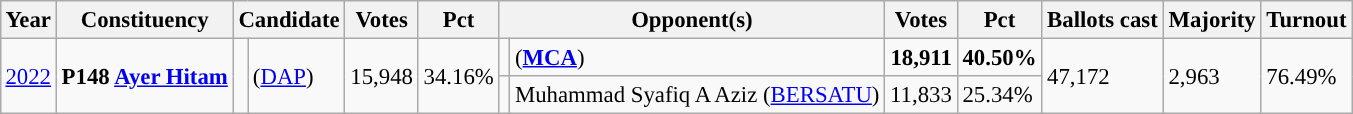<table class="wikitable" style="margin:0.5em ; font-size:95%">
<tr>
<th>Year</th>
<th>Constituency</th>
<th colspan=2>Candidate</th>
<th>Votes</th>
<th>Pct</th>
<th colspan=2>Opponent(s)</th>
<th>Votes</th>
<th>Pct</th>
<th>Ballots cast</th>
<th>Majority</th>
<th>Turnout</th>
</tr>
<tr>
<td rowspan=2><a href='#'>2022</a></td>
<td rowspan=2><strong>P148 <a href='#'>Ayer Hitam</a></strong></td>
<td rowspan=2 ></td>
<td rowspan=2> (<a href='#'>DAP</a>)</td>
<td rowspan=2 align="right">15,948</td>
<td rowspan=2>34.16%</td>
<td></td>
<td><strong></strong> (<a href='#'><strong>MCA</strong></a>)</td>
<td align="right"><strong>18,911</strong></td>
<td><strong>40.50%</strong></td>
<td rowspan=2>47,172</td>
<td rowspan=2>2,963</td>
<td rowspan=2>76.49%</td>
</tr>
<tr>
<td></td>
<td>Muhammad Syafiq A Aziz (<a href='#'>BERSATU</a>)</td>
<td align="right">11,833</td>
<td>25.34%</td>
</tr>
</table>
